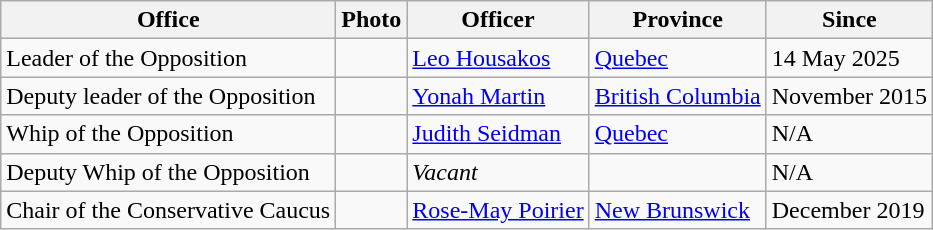<table class="wikitable">
<tr>
<th>Office</th>
<th>Photo</th>
<th>Officer</th>
<th>Province</th>
<th>Since</th>
</tr>
<tr>
<td>Leader of the Opposition</td>
<td></td>
<td><a href='#'>Leo Housakos</a></td>
<td><a href='#'>Quebec</a></td>
<td>14 May 2025</td>
</tr>
<tr>
<td>Deputy leader of the Opposition</td>
<td></td>
<td><a href='#'>Yonah Martin</a></td>
<td><a href='#'>British Columbia</a></td>
<td>November 2015</td>
</tr>
<tr>
<td>Whip of the Opposition</td>
<td></td>
<td><a href='#'>Judith Seidman</a></td>
<td><a href='#'>Quebec</a></td>
<td>N/A</td>
</tr>
<tr>
<td>Deputy Whip of the Opposition</td>
<td></td>
<td><em>Vacant</em></td>
<td></td>
<td>N/A</td>
</tr>
<tr>
<td>Chair of the Conservative Caucus</td>
<td></td>
<td><a href='#'>Rose-May Poirier</a></td>
<td><a href='#'>New Brunswick</a></td>
<td>December 2019</td>
</tr>
</table>
